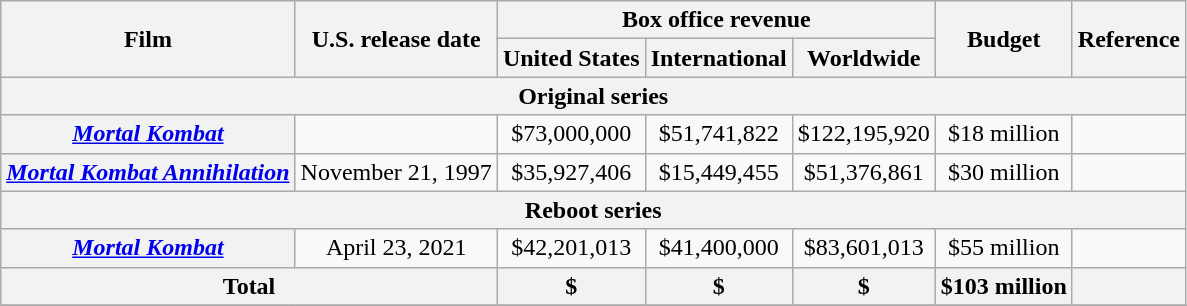<table class="wikitable plainrowheaders" style="text-align:center;">
<tr>
<th rowspan="2">Film</th>
<th rowspan="2">U.S. release date</th>
<th colspan="3">Box office revenue</th>
<th rowspan="2">Budget</th>
<th rowspan="2">Reference</th>
</tr>
<tr>
<th>United States</th>
<th>International</th>
<th>Worldwide</th>
</tr>
<tr>
<th colspan="7">Original series</th>
</tr>
<tr>
<th scope="row"><em><a href='#'>Mortal Kombat</a></em></th>
<td></td>
<td>$73,000,000</td>
<td>$51,741,822</td>
<td>$122,195,920</td>
<td>$18 million</td>
<td></td>
</tr>
<tr>
<th scope="row"><em><a href='#'>Mortal Kombat Annihilation</a></em></th>
<td>November 21, 1997</td>
<td>$35,927,406</td>
<td>$15,449,455</td>
<td>$51,376,861</td>
<td>$30 million</td>
<td></td>
</tr>
<tr>
<th colspan="7">Reboot series</th>
</tr>
<tr>
<th scope="row"><em><a href='#'>Mortal Kombat</a></em></th>
<td>April 23, 2021</td>
<td>$42,201,013</td>
<td>$41,400,000</td>
<td>$83,601,013</td>
<td>$55 million</td>
<td></td>
</tr>
<tr>
<th colspan="2">Total</th>
<th>$</th>
<th>$</th>
<th>$</th>
<th>$103 million</th>
<th></th>
</tr>
<tr>
</tr>
</table>
